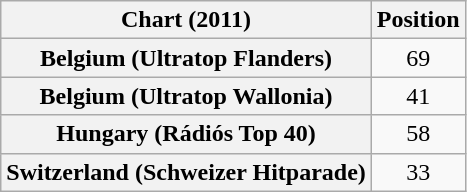<table class="wikitable sortable plainrowheaders">
<tr>
<th scope="col">Chart (2011)</th>
<th scope="col">Position</th>
</tr>
<tr>
<th scope="row">Belgium (Ultratop Flanders)</th>
<td style="text-align:center;">69</td>
</tr>
<tr>
<th scope="row">Belgium (Ultratop Wallonia)</th>
<td style="text-align:center;">41</td>
</tr>
<tr>
<th scope="row">Hungary (Rádiós Top 40)</th>
<td style="text-align:center;">58</td>
</tr>
<tr>
<th scope="row">Switzerland (Schweizer Hitparade)</th>
<td style="text-align:center;">33</td>
</tr>
</table>
